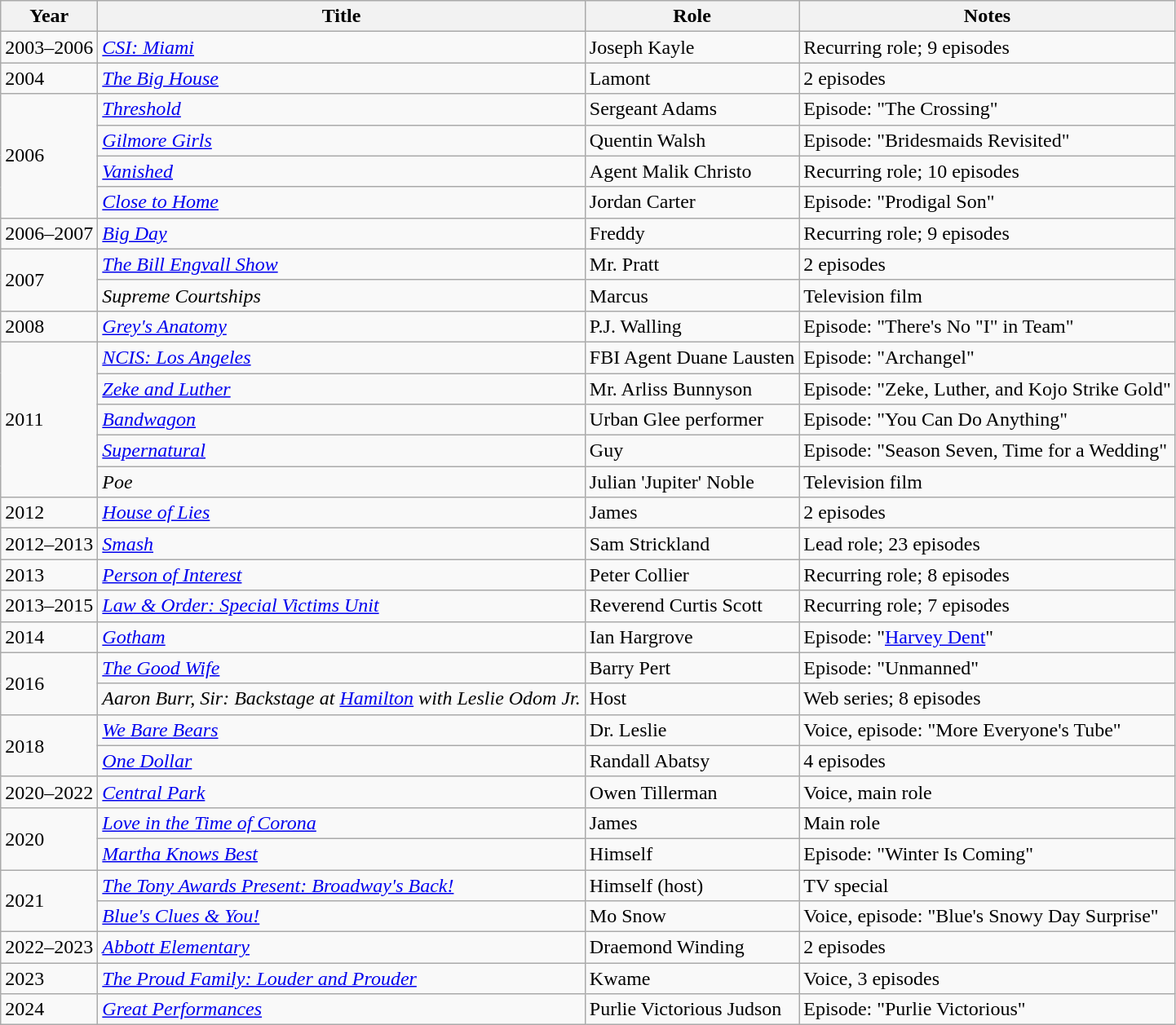<table class="wikitable sortable">
<tr>
<th>Year</th>
<th>Title</th>
<th>Role</th>
<th class="unsortable">Notes</th>
</tr>
<tr>
<td>2003–2006</td>
<td><em><a href='#'>CSI: Miami</a></em></td>
<td>Joseph Kayle</td>
<td>Recurring role; 9 episodes</td>
</tr>
<tr>
<td>2004</td>
<td><em><a href='#'>The Big House</a></em></td>
<td>Lamont</td>
<td>2 episodes</td>
</tr>
<tr>
<td rowspan="4">2006</td>
<td><em><a href='#'>Threshold</a></em></td>
<td>Sergeant Adams</td>
<td>Episode: "The Crossing"</td>
</tr>
<tr>
<td><em><a href='#'>Gilmore Girls</a></em></td>
<td>Quentin Walsh</td>
<td>Episode: "Bridesmaids Revisited"</td>
</tr>
<tr>
<td><em><a href='#'>Vanished</a></em></td>
<td>Agent Malik Christo</td>
<td>Recurring role; 10 episodes</td>
</tr>
<tr>
<td><em><a href='#'>Close to Home</a></em></td>
<td>Jordan Carter</td>
<td>Episode: "Prodigal Son"</td>
</tr>
<tr>
<td>2006–2007</td>
<td><em><a href='#'>Big Day</a></em></td>
<td>Freddy</td>
<td>Recurring role; 9 episodes</td>
</tr>
<tr>
<td rowspan="2">2007</td>
<td><em><a href='#'>The Bill Engvall Show</a></em></td>
<td>Mr. Pratt</td>
<td>2 episodes</td>
</tr>
<tr>
<td><em>Supreme Courtships</em></td>
<td>Marcus</td>
<td>Television film</td>
</tr>
<tr>
<td>2008</td>
<td><em><a href='#'>Grey's Anatomy</a></em></td>
<td>P.J. Walling</td>
<td>Episode: "There's No "I" in Team"</td>
</tr>
<tr>
<td rowspan="5">2011</td>
<td><em><a href='#'>NCIS: Los Angeles</a></em></td>
<td>FBI Agent Duane Lausten</td>
<td>Episode: "Archangel"</td>
</tr>
<tr>
<td><em><a href='#'>Zeke and Luther</a></em></td>
<td>Mr. Arliss Bunnyson</td>
<td>Episode: "Zeke, Luther, and Kojo Strike Gold"</td>
</tr>
<tr>
<td><em><a href='#'>Bandwagon</a></em></td>
<td>Urban Glee performer</td>
<td>Episode: "You Can Do Anything"</td>
</tr>
<tr>
<td><em><a href='#'>Supernatural</a></em></td>
<td>Guy</td>
<td>Episode: "Season Seven, Time for a Wedding"</td>
</tr>
<tr>
<td><em>Poe</em></td>
<td>Julian 'Jupiter' Noble</td>
<td>Television film</td>
</tr>
<tr>
<td>2012</td>
<td><em><a href='#'>House of Lies</a></em></td>
<td>James</td>
<td>2 episodes</td>
</tr>
<tr>
<td>2012–2013</td>
<td><em><a href='#'>Smash</a></em></td>
<td>Sam Strickland</td>
<td>Lead role; 23 episodes</td>
</tr>
<tr>
<td>2013</td>
<td><em><a href='#'>Person of Interest</a></em></td>
<td>Peter Collier</td>
<td>Recurring role; 8 episodes</td>
</tr>
<tr>
<td>2013–2015</td>
<td><em><a href='#'>Law & Order: Special Victims Unit</a></em></td>
<td>Reverend Curtis Scott</td>
<td>Recurring role; 7 episodes</td>
</tr>
<tr>
<td>2014</td>
<td><em><a href='#'>Gotham</a></em></td>
<td>Ian Hargrove</td>
<td>Episode: "<a href='#'>Harvey Dent</a>"</td>
</tr>
<tr>
<td rowspan="2">2016</td>
<td><em><a href='#'>The Good Wife</a></em></td>
<td>Barry Pert</td>
<td>Episode: "Unmanned"</td>
</tr>
<tr>
<td><em>Aaron Burr, Sir: Backstage at <a href='#'>Hamilton</a> with Leslie Odom Jr.</em></td>
<td>Host</td>
<td>Web series; 8 episodes</td>
</tr>
<tr>
<td rowspan="2">2018</td>
<td><em><a href='#'>We Bare Bears</a></em></td>
<td>Dr. Leslie</td>
<td>Voice, episode: "More Everyone's Tube"</td>
</tr>
<tr>
<td><em><a href='#'>One Dollar</a></em></td>
<td>Randall Abatsy</td>
<td>4 episodes</td>
</tr>
<tr>
<td>2020–2022</td>
<td><em><a href='#'>Central Park</a></em></td>
<td>Owen Tillerman</td>
<td>Voice, main role</td>
</tr>
<tr>
<td rowspan="2">2020</td>
<td><em><a href='#'>Love in the Time of Corona</a></em></td>
<td>James</td>
<td>Main role</td>
</tr>
<tr>
<td><em><a href='#'>Martha Knows Best</a></em></td>
<td>Himself</td>
<td>Episode: "Winter Is Coming"</td>
</tr>
<tr>
<td rowspan="2">2021</td>
<td><em><a href='#'>The Tony Awards Present: Broadway's Back!</a></em></td>
<td>Himself (host)</td>
<td>TV special</td>
</tr>
<tr>
<td><em><a href='#'>Blue's Clues & You!</a></em></td>
<td>Mo Snow</td>
<td>Voice, episode: "Blue's Snowy Day Surprise"</td>
</tr>
<tr>
<td>2022–2023</td>
<td><em><a href='#'>Abbott Elementary</a></em></td>
<td>Draemond Winding</td>
<td>2 episodes</td>
</tr>
<tr>
<td>2023</td>
<td><em><a href='#'>The Proud Family: Louder and Prouder</a></em></td>
<td>Kwame</td>
<td>Voice, 3 episodes</td>
</tr>
<tr>
<td>2024</td>
<td><em><a href='#'>Great Performances</a></em></td>
<td>Purlie Victorious Judson</td>
<td>Episode: "Purlie Victorious"</td>
</tr>
</table>
